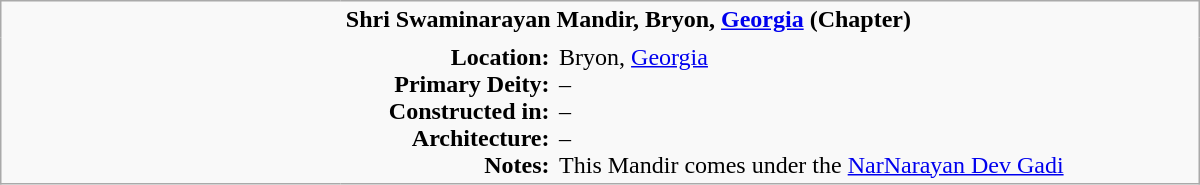<table class="wikitable plain" border="0" width="800">
<tr>
<td width="220px" rowspan="2" style="border:none;"></td>
<td valign="top" colspan=2 style="border:none;"><strong>Shri Swaminarayan Mandir, Bryon, <a href='#'>Georgia</a> (Chapter)</strong></td>
</tr>
<tr>
<td valign="top" style="text-align:right; border:none;"><strong>Location:</strong><br><strong>Primary Deity:</strong><br><strong>Constructed in:</strong><br><strong>Architecture:</strong><br><strong>Notes:</strong></td>
<td valign="top" style="border:none;">Bryon, <a href='#'>Georgia</a> <br>– <br>– <br>– <br>This Mandir comes under the <a href='#'>NarNarayan Dev Gadi</a></td>
</tr>
</table>
